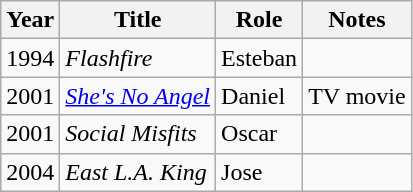<table class="wikitable sortable">
<tr>
<th>Year</th>
<th>Title</th>
<th>Role</th>
<th class="unsortable">Notes</th>
</tr>
<tr>
<td>1994</td>
<td><em>Flashfire</em></td>
<td>Esteban</td>
<td></td>
</tr>
<tr>
<td>2001</td>
<td><em><a href='#'>She's No Angel</a></em></td>
<td>Daniel</td>
<td>TV movie</td>
</tr>
<tr>
<td>2001</td>
<td><em>Social Misfits</em></td>
<td>Oscar</td>
<td></td>
</tr>
<tr>
<td>2004</td>
<td><em>East L.A. King</em></td>
<td>Jose</td>
<td></td>
</tr>
</table>
